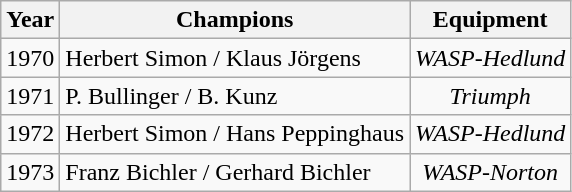<table class="wikitable">
<tr>
<th>Year</th>
<th>Champions</th>
<th>Equipment</th>
</tr>
<tr align="center">
<td>1970</td>
<td align="left">Herbert Simon / Klaus Jörgens</td>
<td><em>WASP-Hedlund</em></td>
</tr>
<tr align="center">
<td>1971</td>
<td align="left">P. Bullinger / B. Kunz</td>
<td><em>Triumph</em></td>
</tr>
<tr align="center">
<td>1972</td>
<td align="left">Herbert Simon / Hans Peppinghaus</td>
<td><em>WASP-Hedlund</em></td>
</tr>
<tr align="center">
<td>1973</td>
<td align="left">Franz Bichler / Gerhard Bichler</td>
<td><em>WASP-Norton</em></td>
</tr>
</table>
